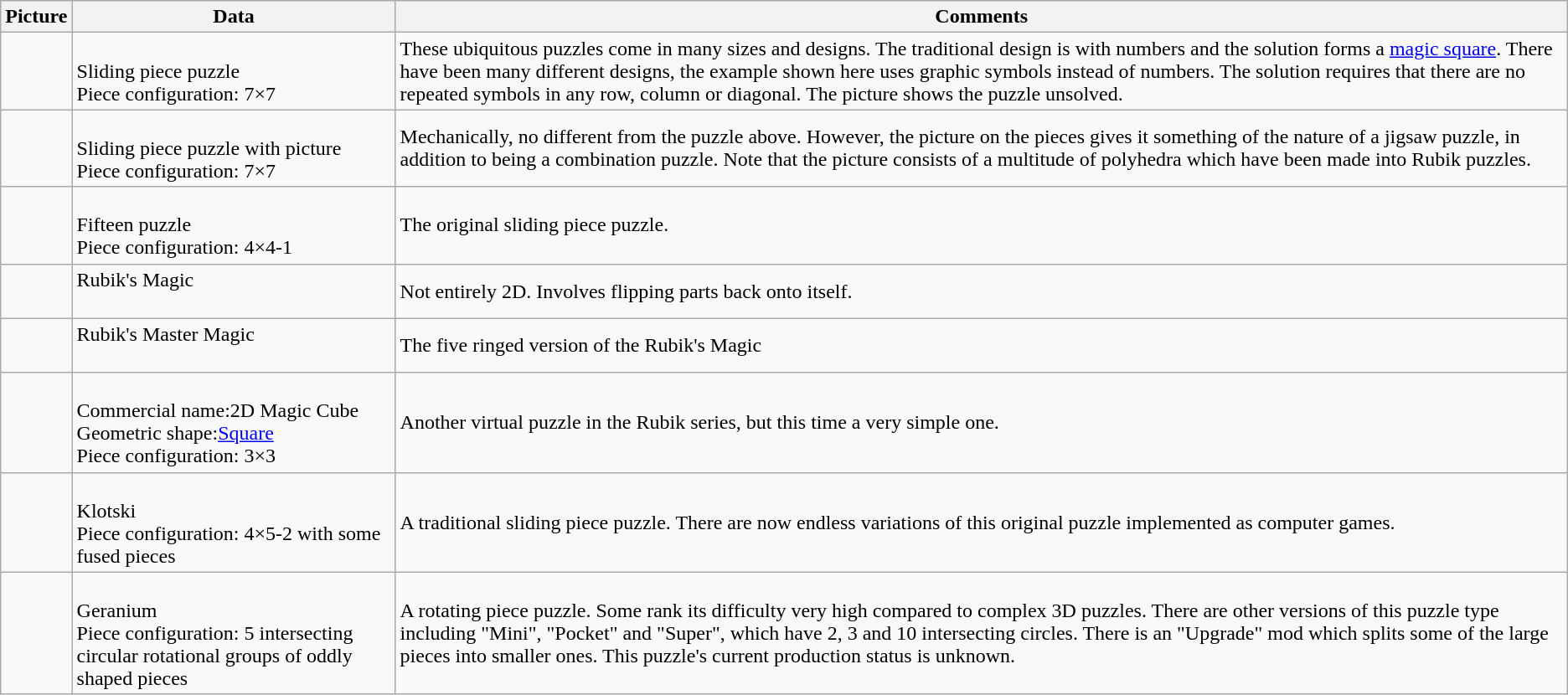<table class="wikitable">
<tr>
<th>Picture</th>
<th width="250">Data</th>
<th>Comments</th>
</tr>
<tr>
<td></td>
<td><br>Sliding piece puzzle<br>
Piece configuration: 7×7<br>
</td>
<td>These ubiquitous puzzles come in many sizes and designs. The traditional design is with numbers and the solution forms a <a href='#'>magic square</a>. There have been many different designs, the example shown here uses graphic symbols instead of numbers. The solution requires that there are no repeated symbols in any row, column or diagonal. The picture shows the puzzle unsolved.</td>
</tr>
<tr>
<td></td>
<td><br>Sliding piece puzzle with picture<br>
Piece configuration: 7×7<br>
</td>
<td>Mechanically, no different from the puzzle above. However, the picture on the pieces gives it something of the nature of a jigsaw puzzle, in addition to being a combination puzzle. Note that the picture consists of a multitude of polyhedra which have been made into Rubik puzzles.</td>
</tr>
<tr>
<td></td>
<td><br>Fifteen puzzle<br>
Piece configuration: 4×4-1<br>
</td>
<td>The original sliding piece puzzle.</td>
</tr>
<tr>
<td></td>
<td>Rubik's Magic<br><br></td>
<td>Not entirely 2D. Involves flipping parts back onto itself.</td>
</tr>
<tr>
<td></td>
<td>Rubik's Master Magic<br><br></td>
<td>The five ringed version of the Rubik's Magic</td>
</tr>
<tr>
<td></td>
<td><br>Commercial name:2D Magic Cube<br>
Geometric shape:<a href='#'>Square</a><br>
Piece configuration: 3×3<br>
</td>
<td>Another virtual puzzle in the Rubik series, but this time a very simple one.</td>
</tr>
<tr>
<td></td>
<td><br>Klotski<br>
Piece configuration: 4×5-2 with some fused pieces<br>
</td>
<td>A traditional sliding piece puzzle. There are now endless variations of this original puzzle implemented as computer games.</td>
</tr>
<tr>
<td></td>
<td><br>Geranium<br>
Piece configuration: 5 intersecting circular rotational groups of oddly shaped pieces<br></td>
<td>A rotating piece puzzle. Some rank its difficulty very high compared to complex 3D puzzles. There are other versions of this puzzle type including "Mini", "Pocket" and "Super", which have 2, 3 and 10 intersecting circles. There is an "Upgrade" mod which splits some of the large pieces into smaller ones. This puzzle's current production status is unknown.</td>
</tr>
</table>
